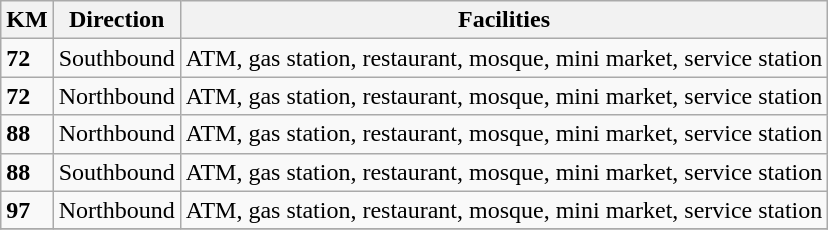<table class="wikitable">
<tr>
<th>KM</th>
<th>Direction</th>
<th>Facilities</th>
</tr>
<tr>
<td><strong>72</strong></td>
<td>Southbound</td>
<td>ATM, gas station, restaurant, mosque, mini market, service station</td>
</tr>
<tr>
<td><strong>72</strong></td>
<td>Northbound</td>
<td>ATM, gas station, restaurant, mosque, mini market, service station</td>
</tr>
<tr>
<td><strong>88</strong></td>
<td>Northbound</td>
<td>ATM, gas station, restaurant, mosque, mini market, service station</td>
</tr>
<tr>
<td><strong>88</strong></td>
<td>Southbound</td>
<td>ATM, gas station, restaurant, mosque, mini market, service station</td>
</tr>
<tr>
<td><strong>97</strong></td>
<td>Northbound</td>
<td>ATM, gas station, restaurant, mosque, mini market, service station</td>
</tr>
<tr>
</tr>
</table>
